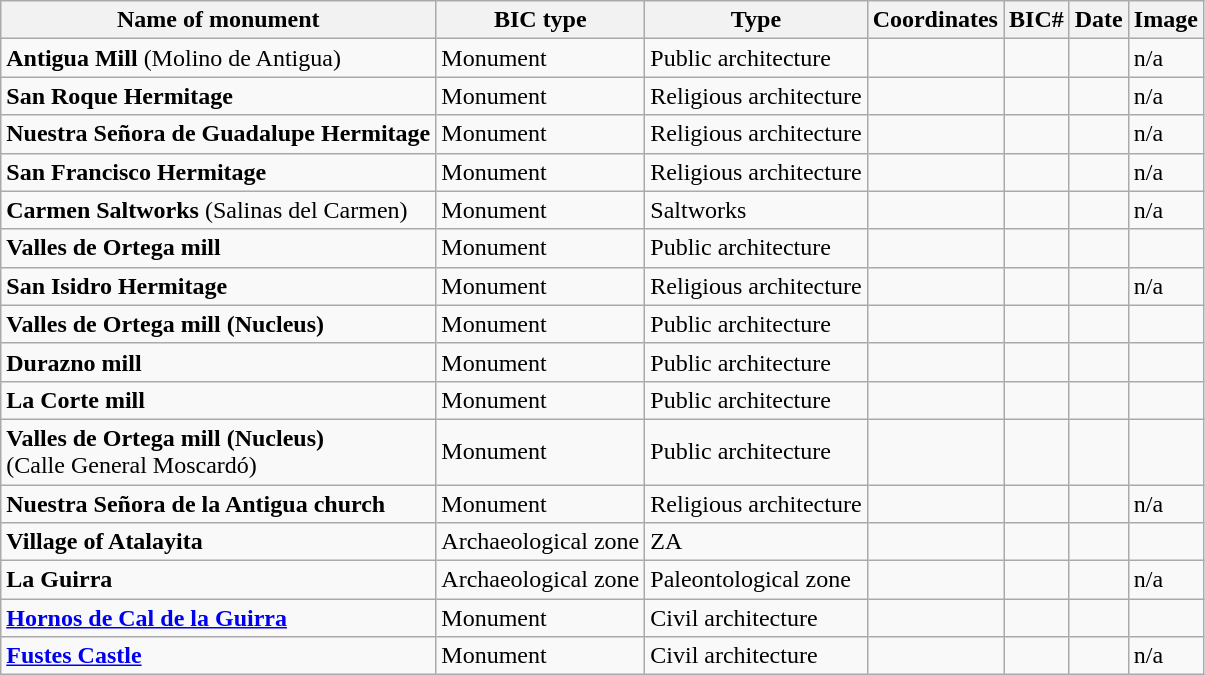<table class="wikitable">
<tr>
<th>Name of monument</th>
<th>BIC type</th>
<th>Type</th>
<th>Coordinates</th>
<th>BIC#</th>
<th>Date</th>
<th>Image</th>
</tr>
<tr>
<td><strong>Antigua Mill</strong> (Molino de Antigua)</td>
<td>Monument</td>
<td>Public architecture</td>
<td></td>
<td></td>
<td></td>
<td>n/a</td>
</tr>
<tr>
<td><strong>San Roque Hermitage</strong></td>
<td>Monument</td>
<td>Religious architecture</td>
<td></td>
<td></td>
<td></td>
<td>n/a</td>
</tr>
<tr>
<td><strong>Nuestra Señora de Guadalupe Hermitage</strong></td>
<td>Monument</td>
<td>Religious architecture</td>
<td></td>
<td></td>
<td></td>
<td>n/a</td>
</tr>
<tr>
<td><strong>San Francisco Hermitage</strong></td>
<td>Monument</td>
<td>Religious architecture</td>
<td></td>
<td></td>
<td></td>
<td>n/a</td>
</tr>
<tr>
<td><strong>Carmen Saltworks</strong> (Salinas del Carmen)</td>
<td>Monument</td>
<td>Saltworks</td>
<td></td>
<td></td>
<td></td>
<td>n/a</td>
</tr>
<tr>
<td><strong>Valles de Ortega mill</strong></td>
<td>Monument</td>
<td>Public architecture</td>
<td></td>
<td></td>
<td></td>
<td></td>
</tr>
<tr>
<td><strong>San Isidro Hermitage</strong></td>
<td>Monument</td>
<td>Religious architecture</td>
<td></td>
<td></td>
<td></td>
<td>n/a</td>
</tr>
<tr>
<td><strong>Valles de Ortega mill (Nucleus)</strong></td>
<td>Monument</td>
<td>Public architecture</td>
<td></td>
<td></td>
<td></td>
<td></td>
</tr>
<tr>
<td><strong>Durazno mill</strong></td>
<td>Monument</td>
<td>Public architecture</td>
<td></td>
<td></td>
<td></td>
<td></td>
</tr>
<tr>
<td><strong>La Corte mill</strong></td>
<td>Monument</td>
<td>Public architecture</td>
<td></td>
<td></td>
<td></td>
<td></td>
</tr>
<tr>
<td><strong>Valles de Ortega mill (Nucleus)</strong><br>(Calle General Moscardó)</td>
<td>Monument</td>
<td>Public architecture</td>
<td></td>
<td></td>
<td></td>
<td></td>
</tr>
<tr>
<td><strong>Nuestra Señora de la Antigua church</strong></td>
<td>Monument</td>
<td>Religious architecture</td>
<td></td>
<td></td>
<td></td>
<td>n/a</td>
</tr>
<tr>
<td><strong>Village of Atalayita</strong></td>
<td>Archaeological zone</td>
<td>ZA</td>
<td></td>
<td></td>
<td></td>
<td></td>
</tr>
<tr>
<td><strong>La Guirra</strong></td>
<td>Archaeological zone</td>
<td>Paleontological zone</td>
<td></td>
<td></td>
<td></td>
<td>n/a</td>
</tr>
<tr>
<td><strong><a href='#'>Hornos de Cal de la Guirra</a></strong></td>
<td>Monument</td>
<td>Civil architecture</td>
<td></td>
<td></td>
<td></td>
<td></td>
</tr>
<tr>
<td><strong><a href='#'>Fustes Castle</a></strong></td>
<td>Monument</td>
<td>Civil architecture</td>
<td></td>
<td></td>
<td></td>
<td>n/a</td>
</tr>
</table>
